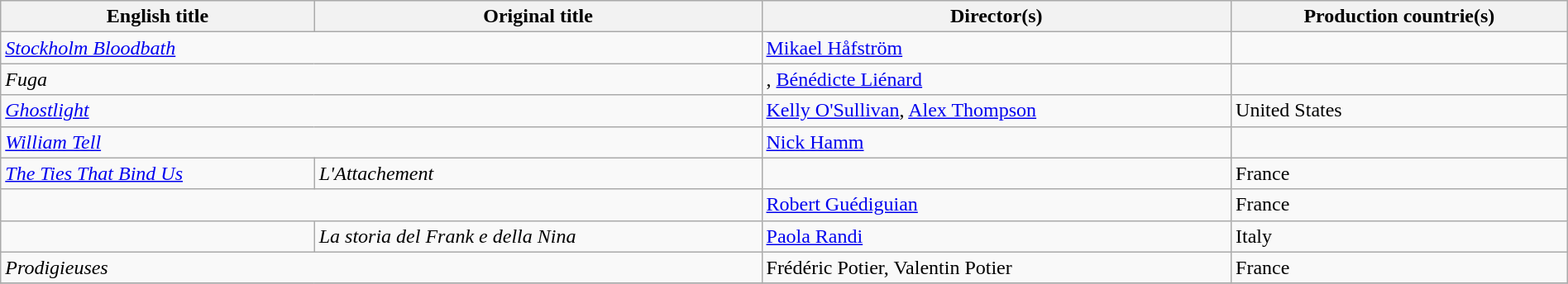<table class="sortable wikitable" style="width:100%; margin-bottom:4px" cellpadding="5">
<tr>
<th scope="col">English title</th>
<th scope="col">Original title</th>
<th scope="col">Director(s)</th>
<th scope="col">Production countrie(s)</th>
</tr>
<tr>
<td colspan="2"><em><a href='#'>Stockholm Bloodbath</a></em></td>
<td><a href='#'>Mikael Håfström</a></td>
<td></td>
</tr>
<tr>
<td colspan="2"><em>Fuga</em></td>
<td>, <a href='#'>Bénédicte Liénard</a></td>
<td></td>
</tr>
<tr>
<td colspan="2"><em><a href='#'>Ghostlight</a></em></td>
<td><a href='#'>Kelly O'Sullivan</a>, <a href='#'>Alex Thompson</a></td>
<td>United States</td>
</tr>
<tr>
<td colspan="2"><em><a href='#'>William Tell</a></em></td>
<td><a href='#'>Nick Hamm</a></td>
<td></td>
</tr>
<tr>
<td><em><a href='#'>The Ties That Bind Us</a></em></td>
<td><em>L'Attachement</em></td>
<td></td>
<td>France</td>
</tr>
<tr>
<td colspan="2"><em></em></td>
<td><a href='#'>Robert Guédiguian</a></td>
<td>France</td>
</tr>
<tr>
<td><em></em></td>
<td><em>La storia del Frank e della Nina</em></td>
<td><a href='#'>Paola Randi</a></td>
<td>Italy</td>
</tr>
<tr>
<td colspan="2"><em>Prodigieuses</em></td>
<td>Frédéric Potier, Valentin Potier</td>
<td>France</td>
</tr>
<tr>
</tr>
</table>
